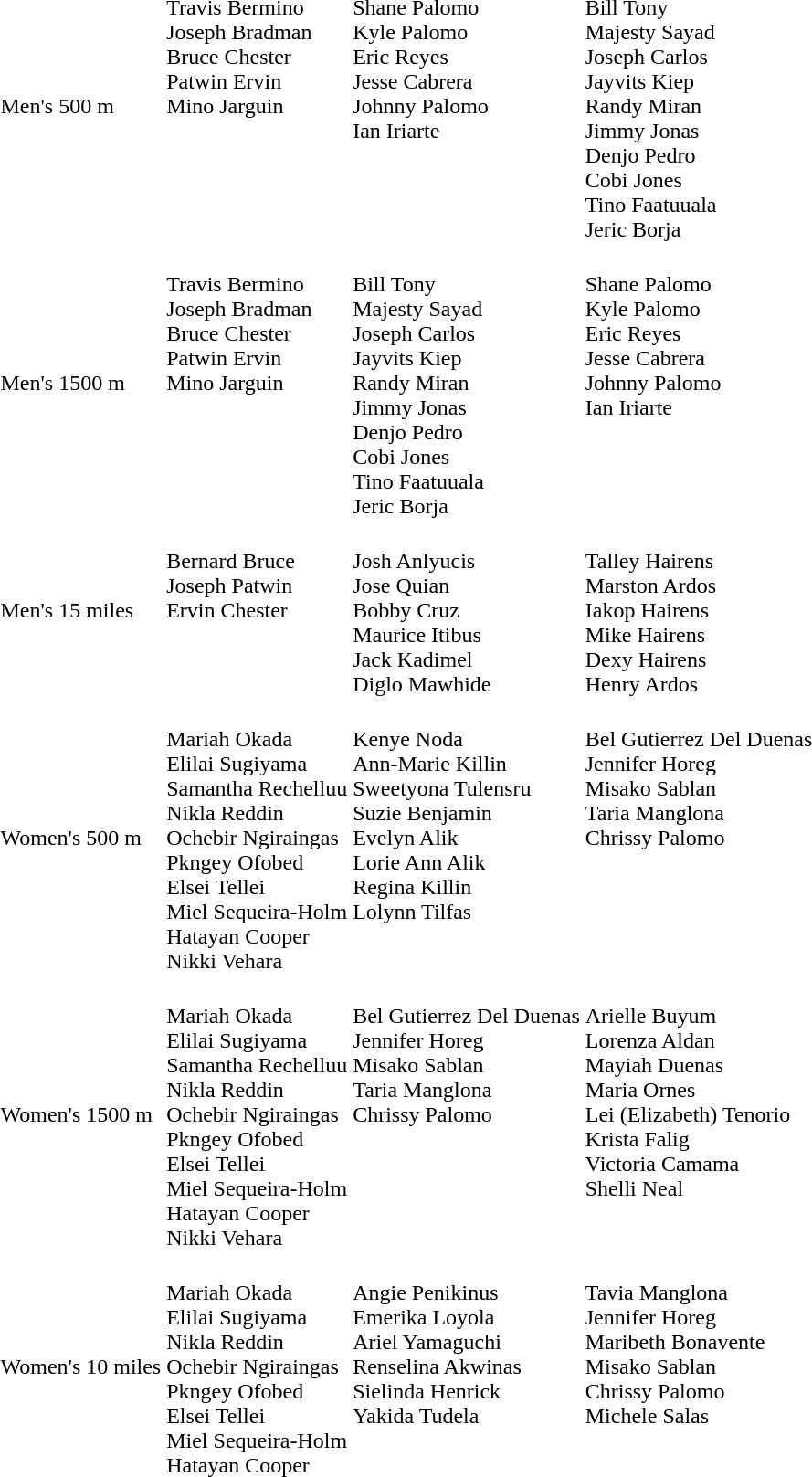<table>
<tr>
<td>Men's 500 m</td>
<td valign=top><br>Travis Bermino<br>Joseph Bradman<br>Bruce Chester<br>Patwin Ervin<br>Mino Jarguin</td>
<td valign=top><br>Shane Palomo<br>Kyle Palomo<br>Eric Reyes<br>Jesse Cabrera<br>Johnny Palomo<br>Ian Iriarte</td>
<td valign=top><br>Bill Tony<br>Majesty Sayad<br>Joseph Carlos<br>Jayvits Kiep<br>Randy Miran<br>Jimmy Jonas<br>Denjo Pedro<br>Cobi Jones<br>Tino Faatuuala<br>Jeric Borja</td>
</tr>
<tr>
<td>Men's 1500 m</td>
<td valign=top><br>Travis Bermino<br>Joseph Bradman<br>Bruce Chester<br>Patwin Ervin<br>Mino Jarguin</td>
<td valign=top><br>Bill Tony<br>Majesty Sayad<br>Joseph Carlos<br>Jayvits Kiep<br>Randy Miran<br>Jimmy Jonas<br>Denjo Pedro<br>Cobi Jones<br>Tino Faatuuala<br>Jeric Borja</td>
<td valign=top><br>Shane Palomo<br>Kyle Palomo<br>Eric Reyes<br>Jesse Cabrera<br>Johnny Palomo<br>Ian Iriarte</td>
</tr>
<tr>
<td>Men's 15 miles</td>
<td valign=top><br>Bernard Bruce<br>Joseph Patwin<br>Ervin Chester</td>
<td valign=top nowrap><br>Josh Anlyucis<br>Jose Quian<br>Bobby Cruz<br>Maurice Itibus<br>Jack Kadimel<br>Diglo Mawhide</td>
<td valign=top><br>Talley Hairens<br>Marston Ardos<br>Iakop Hairens<br>Mike Hairens<br>Dexy Hairens<br>Henry Ardos</td>
</tr>
<tr>
<td>Women's 500 m</td>
<td valign=top nowrap><br>Mariah Okada<br>Elilai Sugiyama<br>Samantha Rechelluu<br>Nikla Reddin<br>Ochebir Ngiraingas<br>Pkngey Ofobed<br>Elsei Tellei<br>Miel Sequeira-Holm<br>Hatayan Cooper<br>Nikki Vehara</td>
<td valign=top><br>Kenye Noda<br>Ann-Marie Killin<br>Sweetyona Tulensru<br>Suzie Benjamin<br>Evelyn Alik<br>Lorie Ann Alik<br>Regina Killin<br>Lolynn Tilfas</td>
<td valign=top><br>Bel Gutierrez Del Duenas<br>Jennifer Horeg<br>Misako Sablan<br>Taria Manglona<br>Chrissy Palomo</td>
</tr>
<tr>
<td>Women's 1500 m</td>
<td valign=top><br>Mariah Okada<br>Elilai Sugiyama<br>Samantha Rechelluu<br>Nikla Reddin<br>Ochebir Ngiraingas<br>Pkngey Ofobed<br>Elsei Tellei<br>Miel Sequeira-Holm<br>Hatayan Cooper<br>Nikki Vehara</td>
<td valign=top><br>Bel Gutierrez Del Duenas<br>Jennifer Horeg<br>Misako Sablan<br>Taria Manglona<br>Chrissy Palomo</td>
<td valign=top nowrap><br>Arielle Buyum<br>Lorenza Aldan<br>Mayiah Duenas<br>Maria Ornes<br>Lei (Elizabeth) Tenorio<br>Krista Falig<br>Victoria Camama<br>Shelli Neal</td>
</tr>
<tr>
<td>Women's 10 miles</td>
<td valign=top><br>Mariah Okada<br>Elilai Sugiyama<br>Nikla Reddin<br>Ochebir Ngiraingas<br>Pkngey Ofobed<br>Elsei Tellei<br>Miel Sequeira-Holm<br>Hatayan Cooper</td>
<td valign=top><br>Angie Penikinus<br>Emerika Loyola<br>Ariel Yamaguchi<br>Renselina Akwinas<br>Sielinda Henrick<br>Yakida Tudela</td>
<td valign=top><br>Tavia Manglona<br>Jennifer Horeg<br>Maribeth Bonavente<br>Misako Sablan<br>Chrissy Palomo<br>Michele Salas</td>
</tr>
</table>
